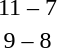<table style="text-align:center">
<tr>
<th width=200></th>
<th width=100></th>
<th width=200></th>
</tr>
<tr>
<td align=right><strong></strong></td>
<td>11 – 7</td>
<td align=left></td>
</tr>
<tr>
<td align=right><strong></strong></td>
<td>9 – 8</td>
<td align=left></td>
</tr>
</table>
